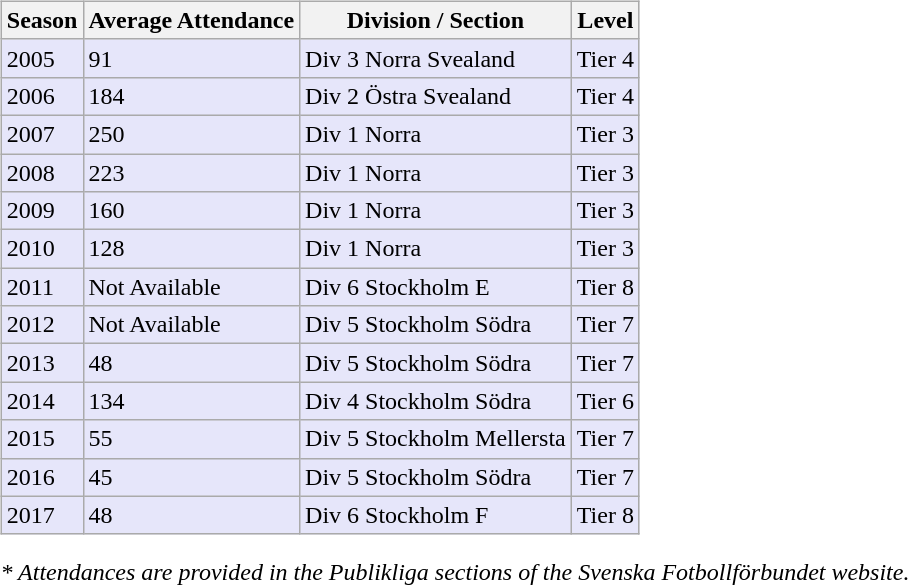<table>
<tr>
<td valign="top" width=0%><br><table class="wikitable">
<tr style="background:#f0f6fa;">
<th><strong>Season</strong></th>
<th><strong>Average Attendance</strong></th>
<th><strong>Division / Section</strong></th>
<th><strong>Level</strong></th>
</tr>
<tr>
<td style="background:#E6E6FA;">2005</td>
<td style="background:#E6E6FA;">91</td>
<td style="background:#E6E6FA;">Div 3 Norra Svealand</td>
<td style="background:#E6E6FA;">Tier 4</td>
</tr>
<tr>
<td style="background:#E6E6FA;">2006</td>
<td style="background:#E6E6FA;">184</td>
<td style="background:#E6E6FA;">Div 2 Östra Svealand</td>
<td style="background:#E6E6FA;">Tier 4</td>
</tr>
<tr>
<td style="background:#E6E6FA;">2007</td>
<td style="background:#E6E6FA;">250</td>
<td style="background:#E6E6FA;">Div 1 Norra</td>
<td style="background:#E6E6FA;">Tier 3</td>
</tr>
<tr>
<td style="background:#E6E6FA;">2008</td>
<td style="background:#E6E6FA;">223</td>
<td style="background:#E6E6FA;">Div 1 Norra</td>
<td style="background:#E6E6FA;">Tier 3</td>
</tr>
<tr>
<td style="background:#E6E6FA;">2009</td>
<td style="background:#E6E6FA;">160</td>
<td style="background:#E6E6FA;">Div 1 Norra</td>
<td style="background:#E6E6FA;">Tier 3</td>
</tr>
<tr>
<td style="background:#E6E6FA;">2010</td>
<td style="background:#E6E6FA;">128</td>
<td style="background:#E6E6FA;">Div 1 Norra</td>
<td style="background:#E6E6FA;">Tier 3</td>
</tr>
<tr>
<td style="background:#E6E6FA;">2011</td>
<td style="background:#E6E6FA;">Not Available</td>
<td style="background:#E6E6FA;">Div 6 Stockholm E</td>
<td style="background:#E6E6FA;">Tier 8</td>
</tr>
<tr>
<td style="background:#E6E6FA;">2012</td>
<td style="background:#E6E6FA;">Not Available</td>
<td style="background:#E6E6FA;">Div 5 Stockholm Södra</td>
<td style="background:#E6E6FA;">Tier 7</td>
</tr>
<tr>
<td style="background:#E6E6FA;">2013</td>
<td style="background:#E6E6FA;">48</td>
<td style="background:#E6E6FA;">Div 5 Stockholm Södra</td>
<td style="background:#E6E6FA;">Tier 7</td>
</tr>
<tr>
<td style="background:#E6E6FA;">2014</td>
<td style="background:#E6E6FA;">134</td>
<td style="background:#E6E6FA;">Div 4 Stockholm Södra</td>
<td style="background:#E6E6FA;">Tier 6</td>
</tr>
<tr>
<td style="background:#E6E6FA;">2015</td>
<td style="background:#E6E6FA;">55</td>
<td style="background:#E6E6FA;">Div 5 Stockholm Mellersta</td>
<td style="background:#E6E6FA;">Tier 7</td>
</tr>
<tr>
<td style="background:#E6E6FA;">2016</td>
<td style="background:#E6E6FA;">45</td>
<td style="background:#E6E6FA;">Div 5 Stockholm Södra</td>
<td style="background:#E6E6FA;">Tier 7</td>
</tr>
<tr>
<td style="background:#E6E6FA;">2017</td>
<td style="background:#E6E6FA;">48</td>
<td style="background:#E6E6FA;">Div 6 Stockholm F</td>
<td style="background:#E6E6FA;">Tier 8</td>
</tr>
</table>
<em>* Attendances are provided in the Publikliga sections of the Svenska Fotbollförbundet website.</em> </td>
</tr>
</table>
